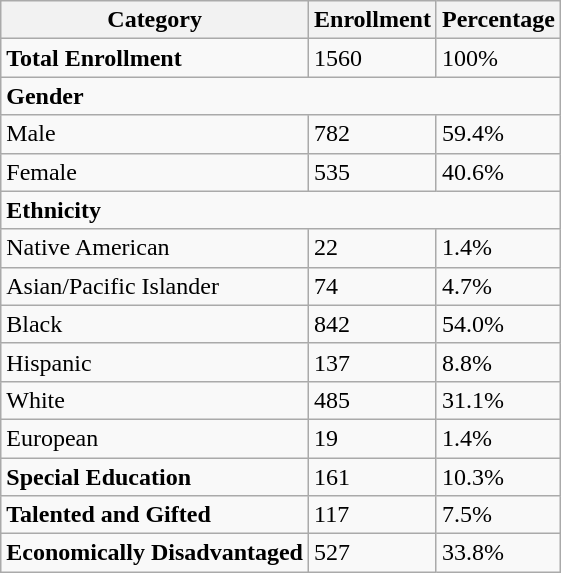<table class="wikitable" border="1">
<tr>
<th>Category</th>
<th>Enrollment</th>
<th>Percentage</th>
</tr>
<tr>
<td><strong>Total Enrollment</strong></td>
<td>1560</td>
<td>100%</td>
</tr>
<tr>
<td colspan="3"><strong>Gender</strong></td>
</tr>
<tr>
<td>Male</td>
<td>782</td>
<td>59.4%</td>
</tr>
<tr>
<td>Female</td>
<td>535</td>
<td>40.6%</td>
</tr>
<tr>
<td colspan="3"><strong>Ethnicity</strong></td>
</tr>
<tr>
<td>Native American</td>
<td>22</td>
<td>1.4%</td>
</tr>
<tr>
<td>Asian/Pacific Islander</td>
<td>74</td>
<td>4.7%</td>
</tr>
<tr>
<td>Black</td>
<td>842</td>
<td>54.0%</td>
</tr>
<tr>
<td>Hispanic</td>
<td>137</td>
<td>8.8%</td>
</tr>
<tr>
<td>White</td>
<td>485</td>
<td>31.1%</td>
</tr>
<tr>
<td>European</td>
<td>19</td>
<td>1.4%</td>
</tr>
<tr>
<td><strong>Special Education</strong></td>
<td>161</td>
<td>10.3%</td>
</tr>
<tr>
<td><strong>Talented and Gifted</strong></td>
<td>117</td>
<td>7.5%</td>
</tr>
<tr>
<td><strong>Economically Disadvantaged</strong></td>
<td>527</td>
<td>33.8%</td>
</tr>
</table>
